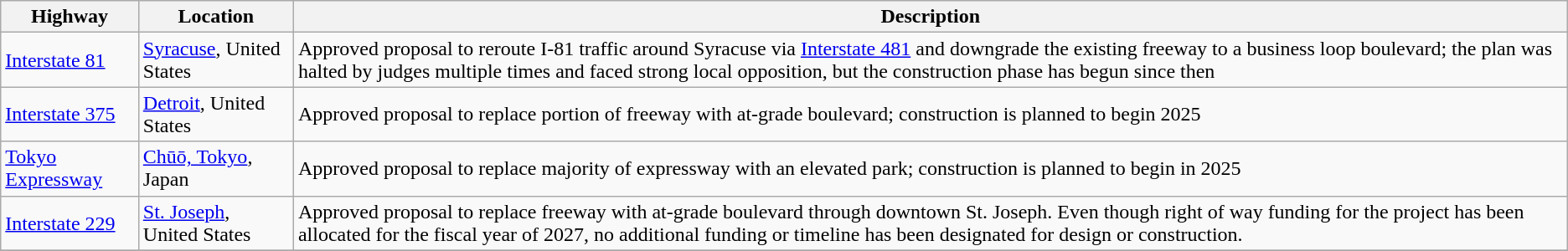<table class="wikitable sortable" style="text-align:left;">
<tr>
<th>Highway</th>
<th>Location</th>
<th>Description</th>
</tr>
<tr>
<td><a href='#'>Interstate 81</a></td>
<td><a href='#'>Syracuse</a>, United States</td>
<td>Approved proposal to reroute I-81 traffic around Syracuse via <a href='#'>Interstate 481</a> and downgrade the existing freeway to a business loop boulevard; the plan was halted by judges multiple times and faced strong local opposition, but the construction phase has begun since then</td>
</tr>
<tr>
<td><a href='#'>Interstate 375</a></td>
<td><a href='#'>Detroit</a>, United States</td>
<td>Approved proposal to replace portion of freeway with at-grade boulevard; construction is planned to begin 2025</td>
</tr>
<tr>
<td><a href='#'>Tokyo Expressway</a></td>
<td><a href='#'>Chūō, Tokyo</a>, Japan</td>
<td>Approved proposal to replace majority of expressway with an elevated park; construction is planned to begin in 2025</td>
</tr>
<tr>
<td><a href='#'>Interstate 229</a></td>
<td><a href='#'>St. Joseph</a>, United States</td>
<td>Approved proposal to replace freeway with at-grade boulevard through downtown St. Joseph. Even though right of way funding for the project has been allocated for the fiscal year of 2027, no additional funding or timeline has been designated for design or construction. </td>
</tr>
<tr>
</tr>
</table>
